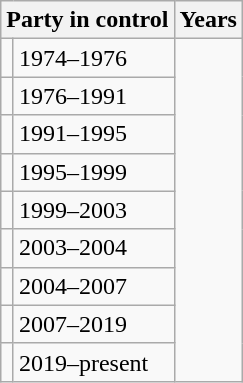<table class="wikitable">
<tr>
<th colspan=2>Party in control</th>
<th>Years</th>
</tr>
<tr>
<td></td>
<td>1974–1976</td>
</tr>
<tr>
<td></td>
<td>1976–1991</td>
</tr>
<tr>
<td></td>
<td>1991–1995</td>
</tr>
<tr>
<td></td>
<td>1995–1999</td>
</tr>
<tr>
<td></td>
<td>1999–2003</td>
</tr>
<tr>
<td></td>
<td>2003–2004</td>
</tr>
<tr>
<td></td>
<td>2004–2007</td>
</tr>
<tr>
<td></td>
<td>2007–2019</td>
</tr>
<tr>
<td></td>
<td>2019–present</td>
</tr>
</table>
